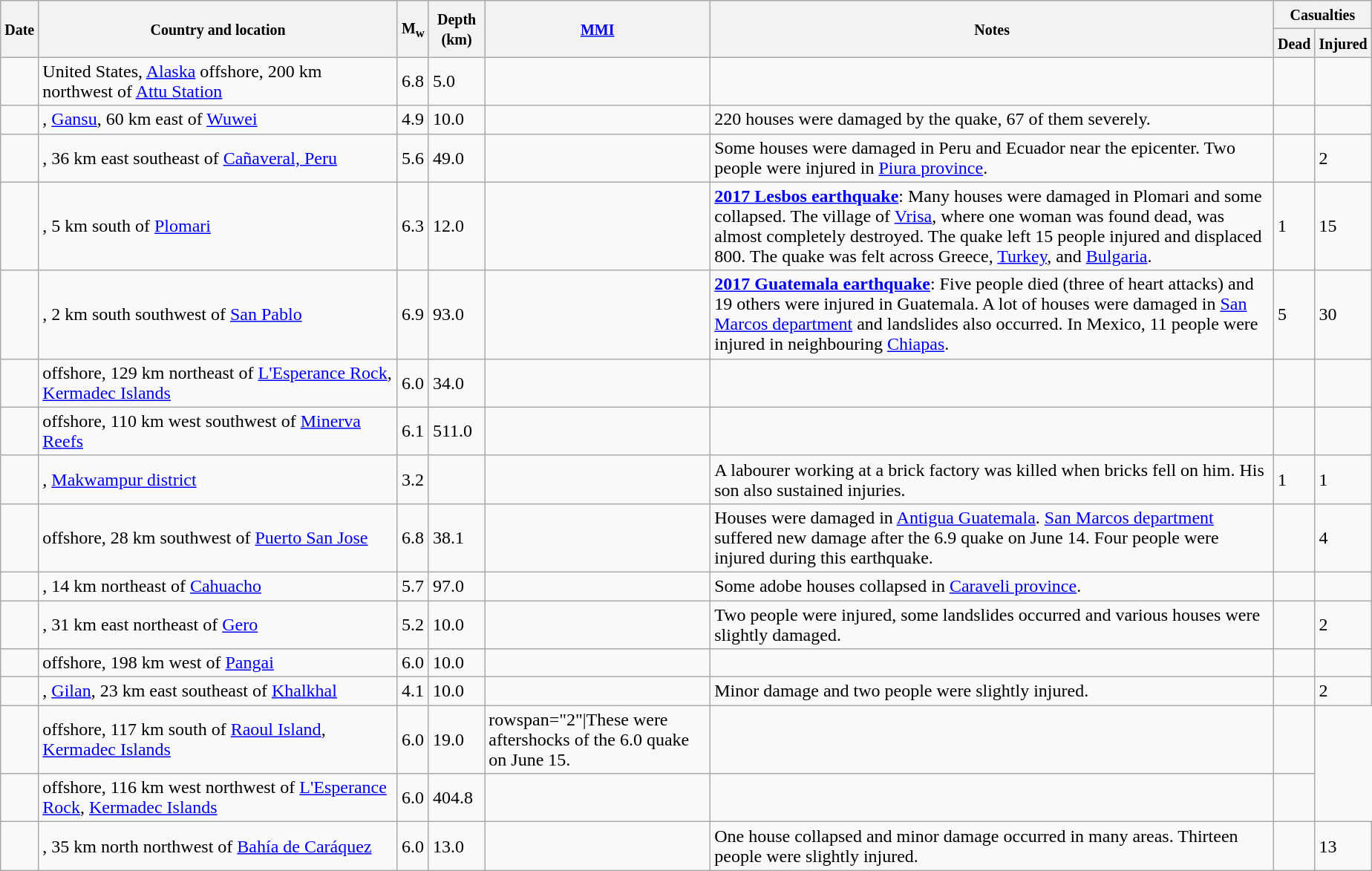<table class="wikitable sortable sort-under" style="border:1px black; margin-left:1em;">
<tr>
<th rowspan="2"><small>Date</small></th>
<th rowspan="2" style="width: 315px"><small>Country and location</small></th>
<th rowspan="2"><small>M<sub>w</sub></small></th>
<th rowspan="2"><small>Depth (km)</small></th>
<th rowspan="2"><small><a href='#'>MMI</a></small></th>
<th rowspan="2" class="unsortable"><small>Notes</small></th>
<th colspan="2"><small>Casualties</small></th>
</tr>
<tr>
<th><small>Dead</small></th>
<th><small>Injured</small></th>
</tr>
<tr>
<td></td>
<td> United States, <a href='#'>Alaska</a> offshore, 200 km northwest of <a href='#'>Attu Station</a></td>
<td>6.8</td>
<td>5.0</td>
<td></td>
<td></td>
<td></td>
<td></td>
</tr>
<tr>
<td></td>
<td>, <a href='#'>Gansu</a>, 60 km east of <a href='#'>Wuwei</a></td>
<td>4.9</td>
<td>10.0</td>
<td></td>
<td>220 houses were damaged by the quake, 67 of them severely.</td>
<td></td>
<td></td>
</tr>
<tr>
<td></td>
<td>, 36 km east southeast of <a href='#'>Cañaveral, Peru</a></td>
<td>5.6</td>
<td>49.0</td>
<td></td>
<td>Some houses were damaged in Peru and Ecuador near the epicenter. Two people were injured in <a href='#'>Piura province</a>.</td>
<td></td>
<td>2</td>
</tr>
<tr>
<td></td>
<td>, 5 km south of <a href='#'>Plomari</a></td>
<td>6.3</td>
<td>12.0</td>
<td></td>
<td><strong><a href='#'>2017 Lesbos earthquake</a></strong>: Many houses were damaged in Plomari and some collapsed. The village of <a href='#'>Vrisa</a>, where one woman was found dead, was almost completely destroyed. The quake left 15 people injured and displaced 800. The quake was felt across Greece, <a href='#'>Turkey</a>, and <a href='#'>Bulgaria</a>.</td>
<td>1</td>
<td>15</td>
</tr>
<tr>
<td></td>
<td>, 2 km south southwest of <a href='#'>San Pablo</a></td>
<td>6.9</td>
<td>93.0</td>
<td></td>
<td><strong><a href='#'>2017 Guatemala earthquake</a></strong>: Five people died (three of heart attacks) and 19 others were injured in Guatemala. A lot of houses were damaged in <a href='#'>San Marcos department</a> and landslides also occurred. In Mexico, 11 people were injured in neighbouring <a href='#'>Chiapas</a>.</td>
<td>5</td>
<td>30</td>
</tr>
<tr>
<td></td>
<td> offshore, 129 km northeast of <a href='#'>L'Esperance Rock</a>, <a href='#'>Kermadec Islands</a></td>
<td>6.0</td>
<td>34.0</td>
<td></td>
<td></td>
<td></td>
<td></td>
</tr>
<tr>
<td></td>
<td> offshore, 110 km west southwest of <a href='#'>Minerva Reefs</a></td>
<td>6.1</td>
<td>511.0</td>
<td></td>
<td></td>
<td></td>
<td></td>
</tr>
<tr>
<td></td>
<td>, <a href='#'>Makwampur district</a></td>
<td>3.2</td>
<td></td>
<td></td>
<td>A labourer working at a brick factory was killed when bricks fell on him. His son also sustained injuries.</td>
<td>1</td>
<td>1</td>
</tr>
<tr>
<td></td>
<td> offshore, 28 km southwest of <a href='#'>Puerto San Jose</a></td>
<td>6.8</td>
<td>38.1</td>
<td></td>
<td>Houses were damaged in <a href='#'>Antigua Guatemala</a>. <a href='#'>San Marcos department</a> suffered new damage after the 6.9 quake on June 14. Four people were injured during this earthquake.</td>
<td></td>
<td>4</td>
</tr>
<tr>
<td></td>
<td>, 14 km northeast of <a href='#'>Cahuacho</a></td>
<td>5.7</td>
<td>97.0</td>
<td></td>
<td>Some adobe houses collapsed in <a href='#'>Caraveli province</a>.</td>
<td></td>
<td></td>
</tr>
<tr>
<td></td>
<td>, 31 km east northeast of <a href='#'>Gero</a></td>
<td>5.2</td>
<td>10.0</td>
<td></td>
<td>Two people were injured, some landslides occurred and various houses were slightly damaged.</td>
<td></td>
<td>2</td>
</tr>
<tr>
<td></td>
<td> offshore, 198 km west of <a href='#'>Pangai</a></td>
<td>6.0</td>
<td>10.0</td>
<td></td>
<td></td>
<td></td>
<td></td>
</tr>
<tr>
<td></td>
<td>, <a href='#'>Gilan</a>, 23 km east southeast of <a href='#'>Khalkhal</a></td>
<td>4.1</td>
<td>10.0</td>
<td></td>
<td>Minor damage and two people were slightly injured.</td>
<td></td>
<td>2</td>
</tr>
<tr>
<td></td>
<td> offshore, 117 km south of <a href='#'>Raoul Island</a>, <a href='#'>Kermadec Islands</a></td>
<td>6.0</td>
<td>19.0</td>
<td>rowspan="2"|These were aftershocks of the 6.0 quake on June 15.</td>
<td></td>
<td></td>
</tr>
<tr>
<td></td>
<td> offshore, 116 km west northwest of <a href='#'>L'Esperance Rock</a>, <a href='#'>Kermadec Islands</a></td>
<td>6.0</td>
<td>404.8</td>
<td></td>
<td></td>
<td></td>
</tr>
<tr>
<td></td>
<td>, 35 km north northwest of <a href='#'>Bahía de Caráquez</a></td>
<td>6.0</td>
<td>13.0</td>
<td></td>
<td>One house collapsed and minor damage occurred in many areas. Thirteen people were slightly injured.</td>
<td></td>
<td>13</td>
</tr>
</table>
